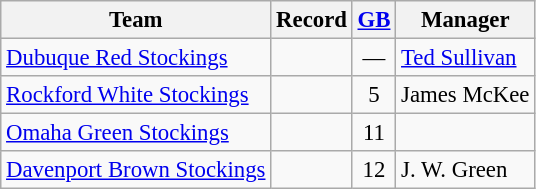<table class="wikitable" style="text-align:left; font-size: 95%;">
<tr>
<th>Team</th>
<th>Record</th>
<th><a href='#'>GB</a></th>
<th>Manager</th>
</tr>
<tr>
<td><a href='#'>Dubuque Red Stockings</a></td>
<td></td>
<td align=center>—</td>
<td><a href='#'>Ted Sullivan</a></td>
</tr>
<tr>
<td><a href='#'>Rockford White Stockings</a></td>
<td></td>
<td align=center>5</td>
<td>James McKee</td>
</tr>
<tr>
<td><a href='#'>Omaha Green Stockings</a></td>
<td></td>
<td align=center>11</td>
<td></td>
</tr>
<tr>
<td><a href='#'>Davenport Brown Stockings</a></td>
<td></td>
<td align=center>12</td>
<td>J. W. Green</td>
</tr>
</table>
